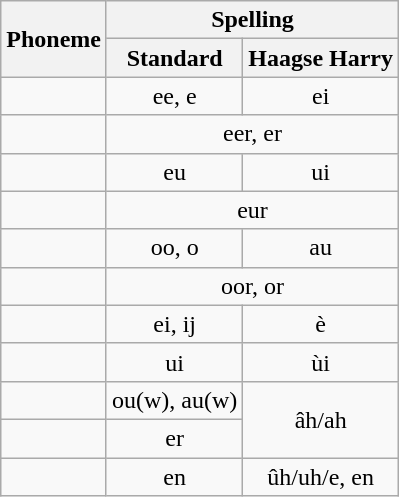<table class="wikitable" style="text-align: center">
<tr>
<th rowspan="2">Phoneme</th>
<th colspan="2">Spelling</th>
</tr>
<tr>
<th>Standard</th>
<th>Haagse Harry</th>
</tr>
<tr>
<td></td>
<td>ee, e</td>
<td>ei</td>
</tr>
<tr>
<td></td>
<td colspan="2">eer, er</td>
</tr>
<tr>
<td></td>
<td>eu</td>
<td>ui</td>
</tr>
<tr>
<td></td>
<td colspan="2">eur</td>
</tr>
<tr>
<td></td>
<td>oo, o</td>
<td>au</td>
</tr>
<tr>
<td></td>
<td colspan="2">oor, or</td>
</tr>
<tr>
<td></td>
<td>ei, ij</td>
<td>è</td>
</tr>
<tr>
<td></td>
<td>ui</td>
<td>ùi</td>
</tr>
<tr>
<td></td>
<td>ou(w), au(w)</td>
<td rowspan="2">âh/ah</td>
</tr>
<tr>
<td></td>
<td>er</td>
</tr>
<tr>
<td></td>
<td>en</td>
<td>ûh/uh/e, en</td>
</tr>
</table>
